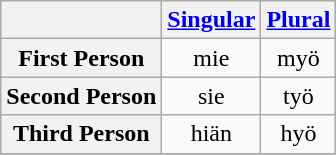<table class="wikitable" style="text-align:center; display: inline-table;">
<tr>
<th></th>
<th><a href='#'>Singular</a></th>
<th><a href='#'>Plural</a></th>
</tr>
<tr>
<th>First Person</th>
<td>mie</td>
<td>myö</td>
</tr>
<tr>
<th>Second Person</th>
<td>sie</td>
<td>työ</td>
</tr>
<tr>
<th>Third Person</th>
<td>hiän</td>
<td>hyö</td>
</tr>
<tr>
</tr>
</table>
